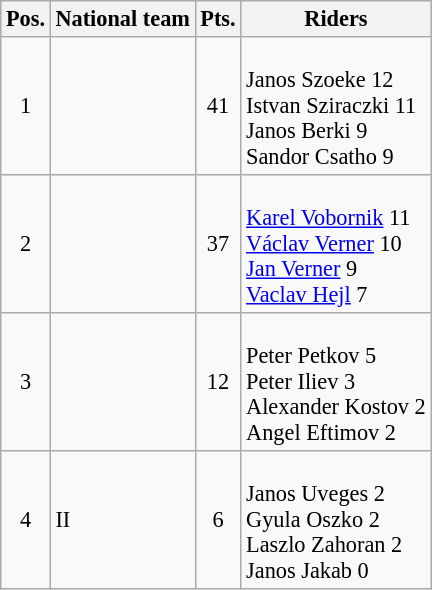<table class=wikitable style="font-size:93%;">
<tr>
<th>Pos.</th>
<th>National team</th>
<th>Pts.</th>
<th>Riders</th>
</tr>
<tr align=center >
<td>1</td>
<td align=left></td>
<td>41</td>
<td align=left><br>Janos Szoeke 12<br>
Istvan Sziraczki 11<br>
Janos Berki 9<br>
Sandor Csatho 9</td>
</tr>
<tr align=center >
<td>2</td>
<td align=left></td>
<td>37</td>
<td align=left><br><a href='#'>Karel Vobornik</a> 11<br>
<a href='#'>Václav Verner</a> 10<br>
<a href='#'>Jan Verner</a> 9<br>
<a href='#'>Vaclav Hejl</a> 7</td>
</tr>
<tr align=center>
<td>3</td>
<td align=left></td>
<td>12</td>
<td align=left><br>Peter Petkov 5<br>
Peter Iliev 3<br>
Alexander Kostov 2<br>
Angel Eftimov 2</td>
</tr>
<tr align=center>
<td>4</td>
<td align=left> II</td>
<td>6</td>
<td align=left><br>Janos Uveges 2<br>
Gyula Oszko 2<br>
Laszlo Zahoran 2<br>
Janos Jakab 0</td>
</tr>
</table>
